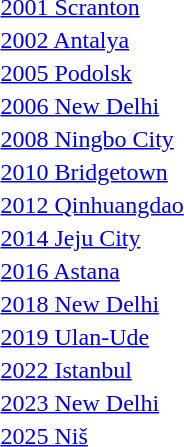<table>
<tr>
<td rowspan=2><a href='#'>2001 Scranton</a></td>
<td rowspan=2></td>
<td rowspan=2></td>
<td></td>
</tr>
<tr>
<td></td>
</tr>
<tr>
<td rowspan=2><a href='#'>2002 Antalya</a></td>
<td rowspan=2></td>
<td rowspan=2></td>
<td></td>
</tr>
<tr>
<td></td>
</tr>
<tr>
<td rowspan=2><a href='#'>2005 Podolsk</a></td>
<td rowspan=2></td>
<td rowspan=2></td>
<td></td>
</tr>
<tr>
<td></td>
</tr>
<tr>
<td rowspan=2><a href='#'>2006 New Delhi</a></td>
<td rowspan=2></td>
<td rowspan=2></td>
<td></td>
</tr>
<tr>
<td></td>
</tr>
<tr>
<td rowspan=2><a href='#'>2008 Ningbo City</a></td>
<td rowspan=2></td>
<td rowspan=2></td>
<td></td>
</tr>
<tr>
<td></td>
</tr>
<tr>
<td rowspan=2><a href='#'>2010 Bridgetown</a></td>
<td rowspan=2></td>
<td rowspan=2></td>
<td></td>
</tr>
<tr>
<td></td>
</tr>
<tr>
<td rowspan=2><a href='#'>2012 Qinhuangdao</a></td>
<td rowspan=2></td>
<td rowspan=2></td>
<td></td>
</tr>
<tr>
<td></td>
</tr>
<tr>
<td rowspan=2><a href='#'>2014 Jeju City</a></td>
<td rowspan=2></td>
<td rowspan=2></td>
<td></td>
</tr>
<tr>
<td></td>
</tr>
<tr>
<td rowspan=2><a href='#'>2016 Astana</a></td>
<td rowspan=2></td>
<td rowspan=2></td>
<td></td>
</tr>
<tr>
<td></td>
</tr>
<tr>
<td rowspan=2><a href='#'>2018 New Delhi</a></td>
<td rowspan=2></td>
<td rowspan=2></td>
<td></td>
</tr>
<tr>
<td></td>
</tr>
<tr>
<td rowspan=2><a href='#'>2019 Ulan-Ude</a></td>
<td rowspan=2></td>
<td rowspan=2></td>
<td></td>
</tr>
<tr>
<td></td>
</tr>
<tr>
<td rowspan=2><a href='#'>2022 Istanbul</a></td>
<td rowspan=2></td>
<td rowspan=2></td>
<td></td>
</tr>
<tr>
<td></td>
</tr>
<tr>
<td rowspan=2><a href='#'>2023 New Delhi</a></td>
<td rowspan=2></td>
<td rowspan=2></td>
<td></td>
</tr>
<tr>
<td></td>
</tr>
<tr>
<td rowspan=2><a href='#'>2025 Niš</a></td>
<td rowspan=2></td>
<td rowspan=2></td>
<td></td>
</tr>
<tr>
<td></td>
</tr>
</table>
